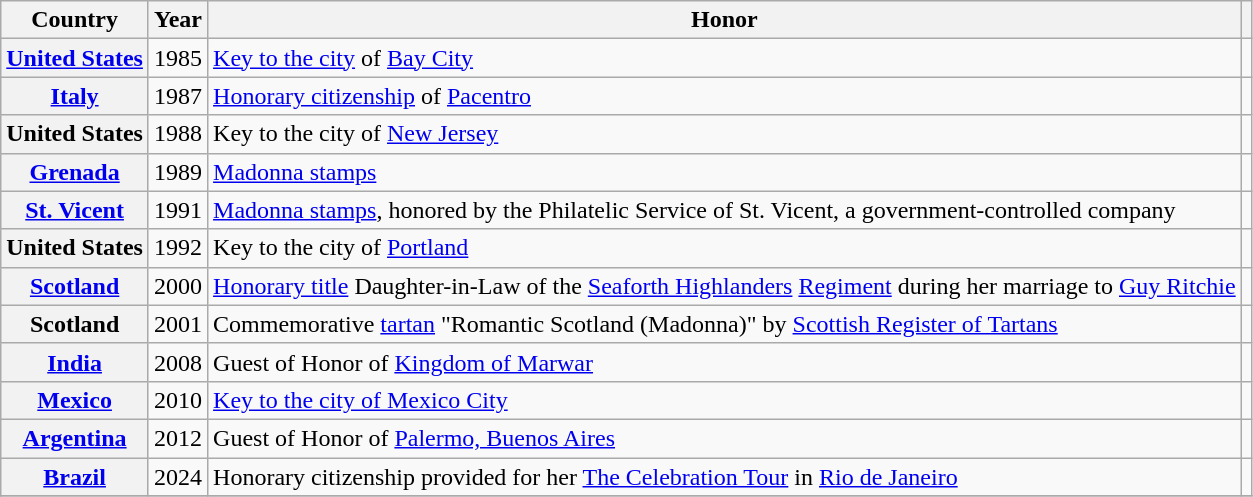<table class="wikitable sortable plainrowheaders">
<tr>
<th scope="col">Country</th>
<th scope="col">Year</th>
<th scope="col">Honor</th>
<th scope="col" class="unsortable"></th>
</tr>
<tr>
<th scope="row"><a href='#'>United States</a></th>
<td>1985</td>
<td><a href='#'>Key to the city</a> of <a href='#'>Bay City</a> </td>
<td style="text-align:center;"></td>
</tr>
<tr>
<th scope="row"><a href='#'>Italy</a></th>
<td>1987</td>
<td><a href='#'>Honorary citizenship</a> of <a href='#'>Pacentro</a> </td>
<td style="text-align:center;"></td>
</tr>
<tr>
<th scope="row">United States</th>
<td>1988</td>
<td>Key to the city of <a href='#'>New Jersey</a> </td>
<td style="text-align:center;"></td>
</tr>
<tr>
<th scope="row"><a href='#'>Grenada</a></th>
<td>1989</td>
<td><a href='#'>Madonna stamps</a></td>
<td style="text-align:center;"></td>
</tr>
<tr>
<th scope="row"><a href='#'>St. Vicent</a></th>
<td>1991</td>
<td><a href='#'>Madonna stamps</a>, honored by the Philatelic Service of St. Vicent, a government-controlled company</td>
<td style="text-align:center;"></td>
</tr>
<tr>
<th scope="row">United States</th>
<td>1992</td>
<td>Key to the city of <a href='#'>Portland</a> </td>
<td style="text-align:center;"></td>
</tr>
<tr>
<th scope="row"><a href='#'>Scotland</a></th>
<td>2000</td>
<td><a href='#'>Honorary title</a> Daughter-in-Law of the <a href='#'>Seaforth Highlanders</a> <a href='#'>Regiment</a> during her marriage to <a href='#'>Guy Ritchie</a></td>
<td style="text-align:center;"></td>
</tr>
<tr>
<th scope="row">Scotland</th>
<td>2001</td>
<td>Commemorative <a href='#'>tartan</a> "Romantic Scotland (Madonna)" by <a href='#'>Scottish Register of Tartans</a></td>
<td style="text-align:center;"></td>
</tr>
<tr>
<th scope="row"><a href='#'>India</a></th>
<td>2008</td>
<td>Guest of Honor of <a href='#'>Kingdom of Marwar</a></td>
<td style="text-align:center;"></td>
</tr>
<tr>
<th scope="row"><a href='#'>Mexico</a></th>
<td>2010</td>
<td><a href='#'>Key to the city of Mexico City</a> </td>
<td style="text-align:center;"></td>
</tr>
<tr>
<th scope="row"><a href='#'>Argentina</a></th>
<td>2012</td>
<td>Guest of Honor of <a href='#'>Palermo, Buenos Aires</a></td>
<td style="text-align:center;"></td>
</tr>
<tr>
<th scope="row"><a href='#'>Brazil</a></th>
<td>2024</td>
<td>Honorary citizenship provided for her <a href='#'>The Celebration Tour</a> in <a href='#'>Rio de Janeiro</a> </td>
<td></td>
</tr>
<tr>
</tr>
</table>
